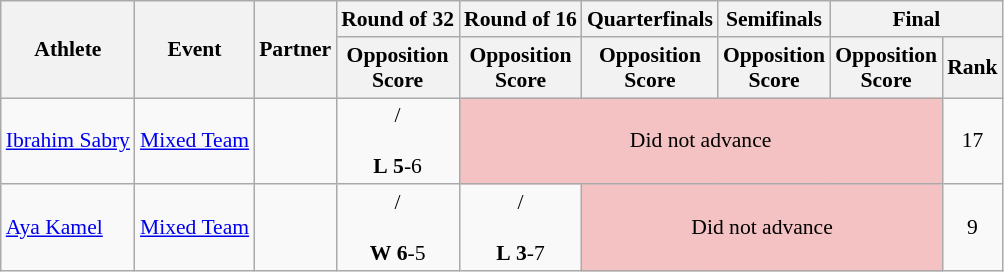<table class="wikitable" border="1" style="font-size:90%">
<tr>
<th rowspan=2>Athlete</th>
<th rowspan=2>Event</th>
<th rowspan=2>Partner</th>
<th>Round of 32</th>
<th>Round of 16</th>
<th>Quarterfinals</th>
<th>Semifinals</th>
<th colspan=2>Final</th>
</tr>
<tr>
<th>Opposition<br>Score</th>
<th>Opposition<br>Score</th>
<th>Opposition<br>Score</th>
<th>Opposition<br>Score</th>
<th>Opposition<br>Score</th>
<th>Rank</th>
</tr>
<tr>
<td><a href='#'>Ibrahim Sabry</a></td>
<td><a href='#'>Mixed Team</a></td>
<td></td>
<td align=center>/ <br>  <br> <strong>L</strong> <strong>5</strong>-6</td>
<td bgcolor="f4c2c2" colspan=4 align=center>Did not advance</td>
<td align=center>17</td>
</tr>
<tr>
<td><a href='#'>Aya Kamel</a></td>
<td><a href='#'>Mixed Team</a></td>
<td></td>
<td align=center>/ <br>  <br> <strong>W</strong> <strong>6</strong>-5</td>
<td align=center>/ <br>  <br> <strong>L</strong> <strong>3</strong>-7</td>
<td bgcolor="f4c2c2" colspan=3 align=center>Did not advance</td>
<td align=center>9</td>
</tr>
</table>
